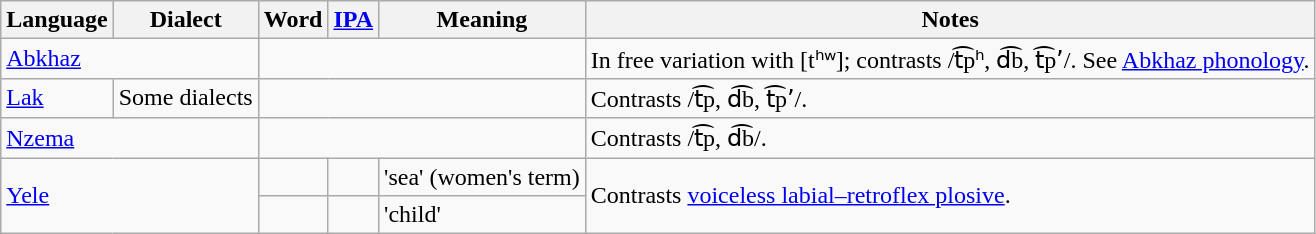<table class="wikitable">
<tr>
<th>Language</th>
<th>Dialect</th>
<th>Word</th>
<th><a href='#'>IPA</a></th>
<th>Meaning</th>
<th>Notes</th>
</tr>
<tr>
<td colspan="2"><a href='#'>Abkhaz</a></td>
<td colspan="3"></td>
<td>In free variation with [tʰʷ]; contrasts /t͡pʰ, d͡b, t͡pʼ/. See <a href='#'>Abkhaz phonology</a>.</td>
</tr>
<tr>
<td><a href='#'>Lak</a></td>
<td>Some dialects</td>
<td colspan="3"></td>
<td>Contrasts /t͡p, d͡b, t͡pʼ/.</td>
</tr>
<tr>
<td colspan="2"><a href='#'>Nzema</a></td>
<td colspan="3"></td>
<td>Contrasts /t͡p, d͡b/.</td>
</tr>
<tr>
<td rowspan="2" colspan="2"><a href='#'>Yele</a></td>
<td></td>
<td></td>
<td>'sea' (women's term)</td>
<td rowspan="2">Contrasts <a href='#'>voiceless labial–retroflex plosive</a>.</td>
</tr>
<tr>
<td></td>
<td></td>
<td>'child'</td>
</tr>
</table>
